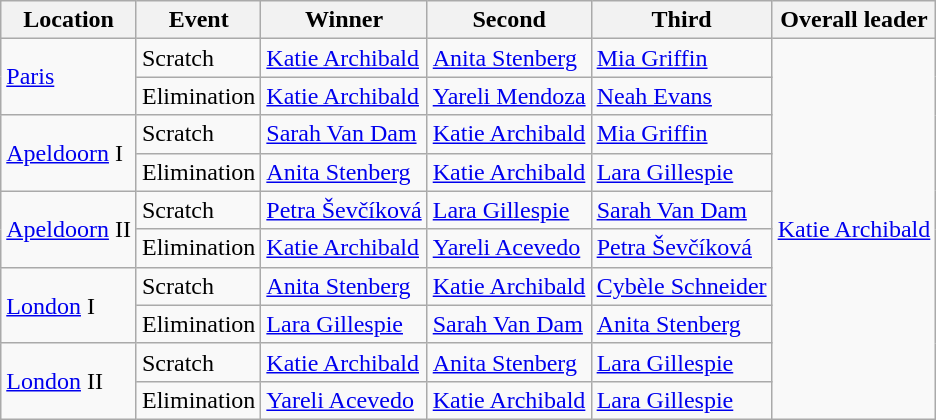<table class="wikitable">
<tr>
<th>Location</th>
<th>Event</th>
<th>Winner</th>
<th>Second</th>
<th>Third</th>
<th>Overall leader</th>
</tr>
<tr>
<td rowspan=2><a href='#'>Paris</a></td>
<td>Scratch</td>
<td> <a href='#'>Katie Archibald</a></td>
<td> <a href='#'>Anita Stenberg</a></td>
<td> <a href='#'>Mia Griffin</a></td>
<td rowspan="10"> <a href='#'>Katie Archibald</a></td>
</tr>
<tr>
<td>Elimination</td>
<td> <a href='#'>Katie Archibald</a></td>
<td> <a href='#'>Yareli Mendoza</a></td>
<td> <a href='#'>Neah Evans</a></td>
</tr>
<tr>
<td rowspan=2><a href='#'>Apeldoorn</a> I</td>
<td>Scratch</td>
<td> <a href='#'>Sarah Van Dam</a></td>
<td> <a href='#'>Katie Archibald</a></td>
<td> <a href='#'>Mia Griffin</a></td>
</tr>
<tr>
<td>Elimination</td>
<td> <a href='#'>Anita Stenberg</a></td>
<td> <a href='#'>Katie Archibald</a></td>
<td> <a href='#'>Lara Gillespie</a></td>
</tr>
<tr>
<td rowspan=2><a href='#'>Apeldoorn</a> II</td>
<td>Scratch</td>
<td> <a href='#'>Petra Ševčíková</a></td>
<td> <a href='#'>Lara Gillespie</a></td>
<td> <a href='#'>Sarah Van Dam</a></td>
</tr>
<tr>
<td>Elimination</td>
<td> <a href='#'>Katie Archibald</a></td>
<td> <a href='#'>Yareli Acevedo</a></td>
<td> <a href='#'>Petra Ševčíková</a></td>
</tr>
<tr>
<td rowspan=2><a href='#'>London</a> I</td>
<td>Scratch</td>
<td> <a href='#'>Anita Stenberg</a></td>
<td> <a href='#'>Katie Archibald</a></td>
<td> <a href='#'>Cybèle Schneider</a></td>
</tr>
<tr>
<td>Elimination</td>
<td> <a href='#'>Lara Gillespie</a></td>
<td> <a href='#'>Sarah Van Dam</a></td>
<td> <a href='#'>Anita Stenberg</a></td>
</tr>
<tr>
<td rowspan=2><a href='#'>London</a> II</td>
<td>Scratch</td>
<td> <a href='#'>Katie Archibald</a></td>
<td> <a href='#'>Anita Stenberg</a></td>
<td> <a href='#'>Lara Gillespie</a></td>
</tr>
<tr>
<td>Elimination</td>
<td> <a href='#'>Yareli Acevedo</a></td>
<td> <a href='#'>Katie Archibald</a></td>
<td> <a href='#'>Lara Gillespie</a></td>
</tr>
</table>
